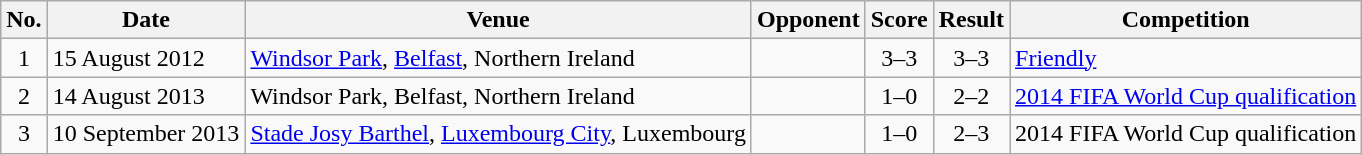<table class="wikitable sortable">
<tr>
<th scope="col">No.</th>
<th scope="col">Date</th>
<th scope="col">Venue</th>
<th scope="col">Opponent</th>
<th scope="col">Score</th>
<th scope="col">Result</th>
<th scope="col">Competition</th>
</tr>
<tr>
<td style="text-align:center">1</td>
<td>15 August 2012</td>
<td><a href='#'>Windsor Park</a>, <a href='#'>Belfast</a>, Northern Ireland</td>
<td></td>
<td style="text-align:center">3–3</td>
<td style="text-align:center">3–3</td>
<td><a href='#'>Friendly</a></td>
</tr>
<tr>
<td style="text-align:center">2</td>
<td>14 August 2013</td>
<td>Windsor Park, Belfast, Northern Ireland</td>
<td></td>
<td style="text-align:center">1–0</td>
<td style="text-align:center">2–2</td>
<td><a href='#'>2014 FIFA World Cup qualification</a></td>
</tr>
<tr>
<td style="text-align:center">3</td>
<td>10 September 2013</td>
<td><a href='#'>Stade Josy Barthel</a>, <a href='#'>Luxembourg City</a>, Luxembourg</td>
<td></td>
<td style="text-align:center">1–0</td>
<td style="text-align:center">2–3</td>
<td>2014 FIFA World Cup qualification</td>
</tr>
</table>
